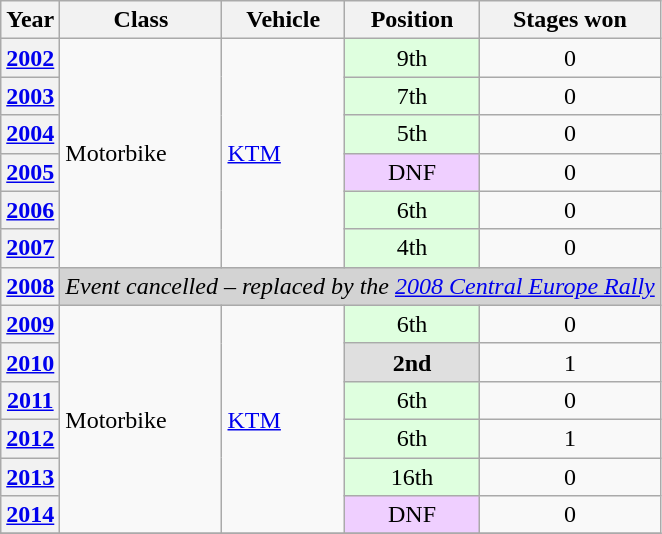<table class="wikitable">
<tr>
<th>Year</th>
<th>Class</th>
<th>Vehicle</th>
<th>Position</th>
<th>Stages won</th>
</tr>
<tr>
<th><a href='#'>2002</a></th>
<td rowspan=6>Motorbike</td>
<td rowspan=6> <a href='#'>KTM</a></td>
<td align="center" style="background:#DFFFDF;">9th</td>
<td align="center">0</td>
</tr>
<tr>
<th><a href='#'>2003</a></th>
<td align="center" style="background:#DFFFDF;">7th</td>
<td align="center">0</td>
</tr>
<tr>
<th><a href='#'>2004</a></th>
<td align="center" style="background:#DFFFDF;">5th</td>
<td align="center">0</td>
</tr>
<tr>
<th><a href='#'>2005</a></th>
<td align="center" style="background:#EFCFFF;">DNF</td>
<td align="center">0</td>
</tr>
<tr>
<th><a href='#'>2006</a></th>
<td align="center" style="background:#DFFFDF;">6th</td>
<td align="center">0</td>
</tr>
<tr>
<th><a href='#'>2007</a></th>
<td align="center" style="background:#DFFFDF;">4th</td>
<td align="center">0</td>
</tr>
<tr>
<th><a href='#'>2008</a></th>
<td colspan=4 align=center style="background:lightgrey;"><em>Event cancelled – replaced by the <a href='#'>2008 Central Europe Rally</a></em></td>
</tr>
<tr>
<th><a href='#'>2009</a></th>
<td rowspan="6">Motorbike</td>
<td rowspan="6"> <a href='#'>KTM</a></td>
<td align="center" style="background:#DFFFDF;">6th</td>
<td align="center">0</td>
</tr>
<tr>
<th><a href='#'>2010</a></th>
<td align="center" style="background:#DFDFDF;"><strong>2nd</strong></td>
<td align="center">1</td>
</tr>
<tr>
<th><a href='#'>2011</a></th>
<td align="center" style="background:#DFFFDF;">6th</td>
<td align="center">0</td>
</tr>
<tr>
<th><a href='#'>2012</a></th>
<td align="center" style="background:#DFFFDF;">6th</td>
<td align="center">1</td>
</tr>
<tr>
<th><a href='#'>2013</a></th>
<td align="center" style="background:#DFFFDF;">16th</td>
<td align="center">0</td>
</tr>
<tr>
<th><a href='#'>2014</a></th>
<td align="center" style="background:#EFCFFF;">DNF</td>
<td align="center">0</td>
</tr>
<tr>
</tr>
</table>
